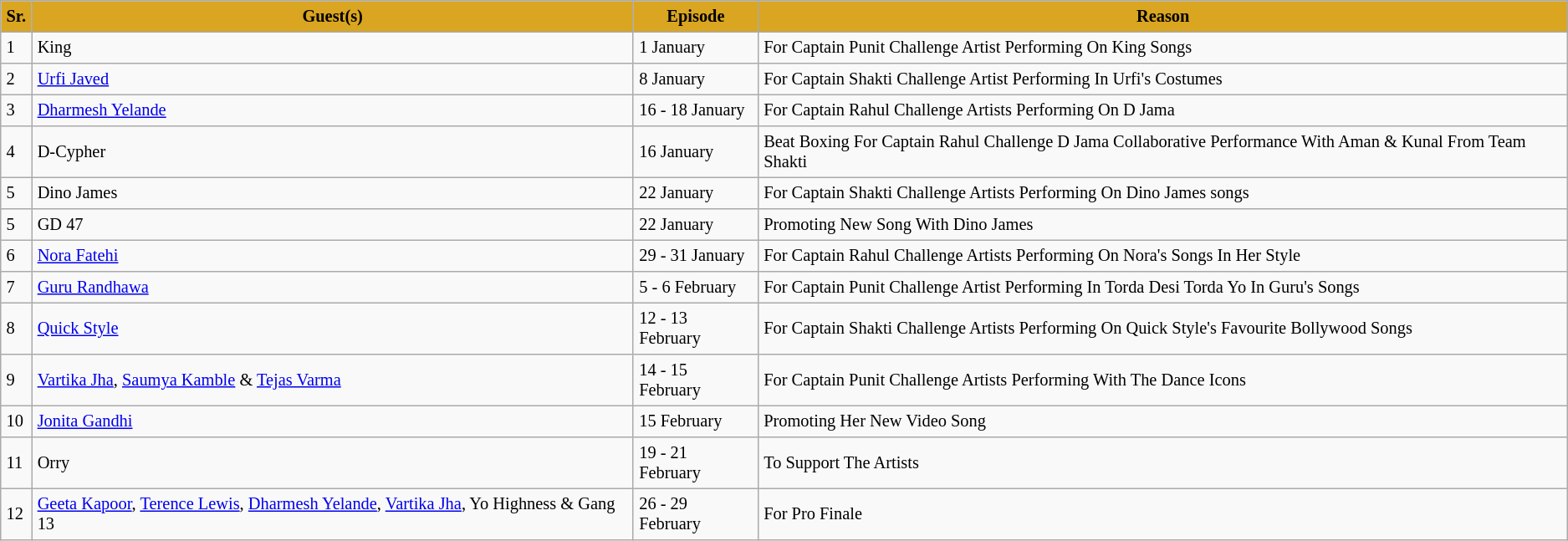<table border="2" cellpadding="4" cellspacing="0" style="margin: 1em 1em 1em 0;font-size:85%; background: #f9f9f9; border: 1px #aaa solid; border-collapse: collapse;">
<tr>
<th style="background:#DAA520">Sr.</th>
<th style="background:#DAA520">Guest(s)</th>
<th style="background:#DAA520">Episode</th>
<th style="background:#DAA520">Reason</th>
</tr>
<tr>
<td>1</td>
<td>King</td>
<td>1 January</td>
<td>For Captain Punit Challenge Artist Performing On King Songs</td>
</tr>
<tr>
<td>2</td>
<td><a href='#'>Urfi Javed</a></td>
<td>8 January</td>
<td>For Captain Shakti Challenge Artist Performing In Urfi's Costumes</td>
</tr>
<tr>
<td>3</td>
<td><a href='#'>Dharmesh Yelande</a></td>
<td>16 - 18 January</td>
<td>For Captain Rahul Challenge Artists Performing On D Jama</td>
</tr>
<tr>
<td>4</td>
<td>D-Cypher</td>
<td>16 January</td>
<td>Beat Boxing For Captain Rahul Challenge D Jama Collaborative Performance With Aman & Kunal From Team Shakti</td>
</tr>
<tr>
<td>5</td>
<td>Dino James</td>
<td>22 January</td>
<td>For Captain Shakti Challenge Artists Performing On Dino James songs</td>
</tr>
<tr>
<td>5</td>
<td>GD 47</td>
<td>22 January</td>
<td>Promoting New Song With Dino James</td>
</tr>
<tr>
<td>6</td>
<td><a href='#'>Nora Fatehi</a></td>
<td>29 - 31 January</td>
<td>For Captain Rahul Challenge Artists Performing On Nora's Songs In Her Style</td>
</tr>
<tr>
<td>7</td>
<td><a href='#'>Guru Randhawa</a></td>
<td>5 - 6 February</td>
<td>For Captain Punit Challenge Artist Performing In Torda Desi Torda Yo In Guru's Songs</td>
</tr>
<tr>
<td>8</td>
<td><a href='#'>Quick Style</a></td>
<td>12 - 13 February</td>
<td>For Captain Shakti Challenge Artists Performing On Quick Style's Favourite Bollywood Songs</td>
</tr>
<tr>
<td>9</td>
<td><a href='#'>Vartika Jha</a>, <a href='#'>Saumya Kamble</a> & <a href='#'>Tejas Varma</a></td>
<td>14 - 15 February</td>
<td>For Captain Punit Challenge Artists Performing With The Dance Icons</td>
</tr>
<tr>
<td>10</td>
<td><a href='#'>Jonita Gandhi</a></td>
<td>15 February</td>
<td>Promoting Her New Video Song</td>
</tr>
<tr>
<td>11</td>
<td>Orry</td>
<td>19 - 21 February</td>
<td>To Support The Artists</td>
</tr>
<tr>
<td>12</td>
<td><a href='#'>Geeta Kapoor</a>, <a href='#'>Terence Lewis</a>, <a href='#'>Dharmesh Yelande</a>, <a href='#'>Vartika Jha</a>, Yo Highness & Gang 13</td>
<td>26 - 29 February</td>
<td>For Pro Finale</td>
</tr>
</table>
